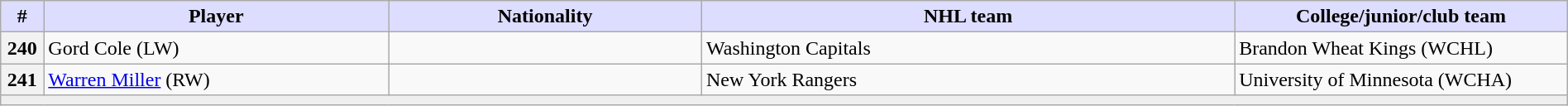<table class="wikitable" style="width: 100%">
<tr>
<th style="background:#ddf; width:2.75%;">#</th>
<th style="background:#ddf; width:22.0%;">Player</th>
<th style="background:#ddf; width:20.0%;">Nationality</th>
<th style="background:#ddf; width:34.0%;">NHL team</th>
<th style="background:#ddf; width:100.0%;">College/junior/club team</th>
</tr>
<tr>
<th>240</th>
<td>Gord Cole (LW)</td>
<td></td>
<td>Washington Capitals</td>
<td>Brandon Wheat Kings (WCHL)</td>
</tr>
<tr>
<th>241</th>
<td><a href='#'>Warren Miller</a> (RW)</td>
<td></td>
<td>New York Rangers</td>
<td>University of Minnesota (WCHA)</td>
</tr>
<tr>
<td style="text-align:center; background:#efefef" colspan="6"></td>
</tr>
</table>
